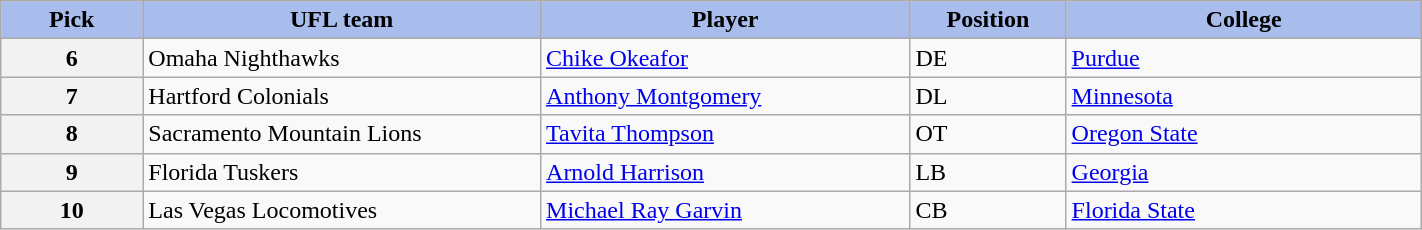<table class="wikitable" style="width:75%;">
<tr>
<th width=10% style="background:#A8BDEC">Pick</th>
<th width=28% style="background:#A8BDEC">UFL team</th>
<th width=26% style="background:#A8BDEC">Player</th>
<th width=11% style="background:#A8BDEC">Position</th>
<th width=26% style="background:#A8BDEC">College</th>
</tr>
<tr>
<th>6</th>
<td>Omaha Nighthawks</td>
<td><a href='#'>Chike Okeafor</a></td>
<td>DE</td>
<td><a href='#'>Purdue</a></td>
</tr>
<tr>
<th>7</th>
<td>Hartford Colonials</td>
<td><a href='#'>Anthony Montgomery</a></td>
<td>DL</td>
<td><a href='#'>Minnesota</a></td>
</tr>
<tr>
<th>8</th>
<td>Sacramento Mountain Lions</td>
<td><a href='#'>Tavita Thompson</a></td>
<td>OT</td>
<td><a href='#'>Oregon State</a></td>
</tr>
<tr>
<th>9</th>
<td>Florida Tuskers</td>
<td><a href='#'>Arnold Harrison</a></td>
<td>LB</td>
<td><a href='#'>Georgia</a></td>
</tr>
<tr>
<th>10</th>
<td>Las Vegas Locomotives</td>
<td><a href='#'>Michael Ray Garvin</a></td>
<td>CB</td>
<td><a href='#'>Florida State</a></td>
</tr>
</table>
